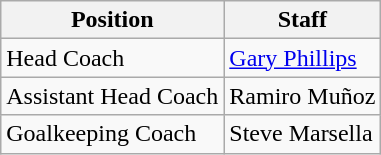<table class="wikitable">
<tr>
<th>Position</th>
<th>Staff</th>
</tr>
<tr>
<td>Head Coach</td>
<td> <a href='#'>Gary Phillips</a></td>
</tr>
<tr>
<td>Assistant Head Coach</td>
<td> Ramiro Muñoz</td>
</tr>
<tr>
<td>Goalkeeping Coach</td>
<td> Steve Marsella</td>
</tr>
</table>
